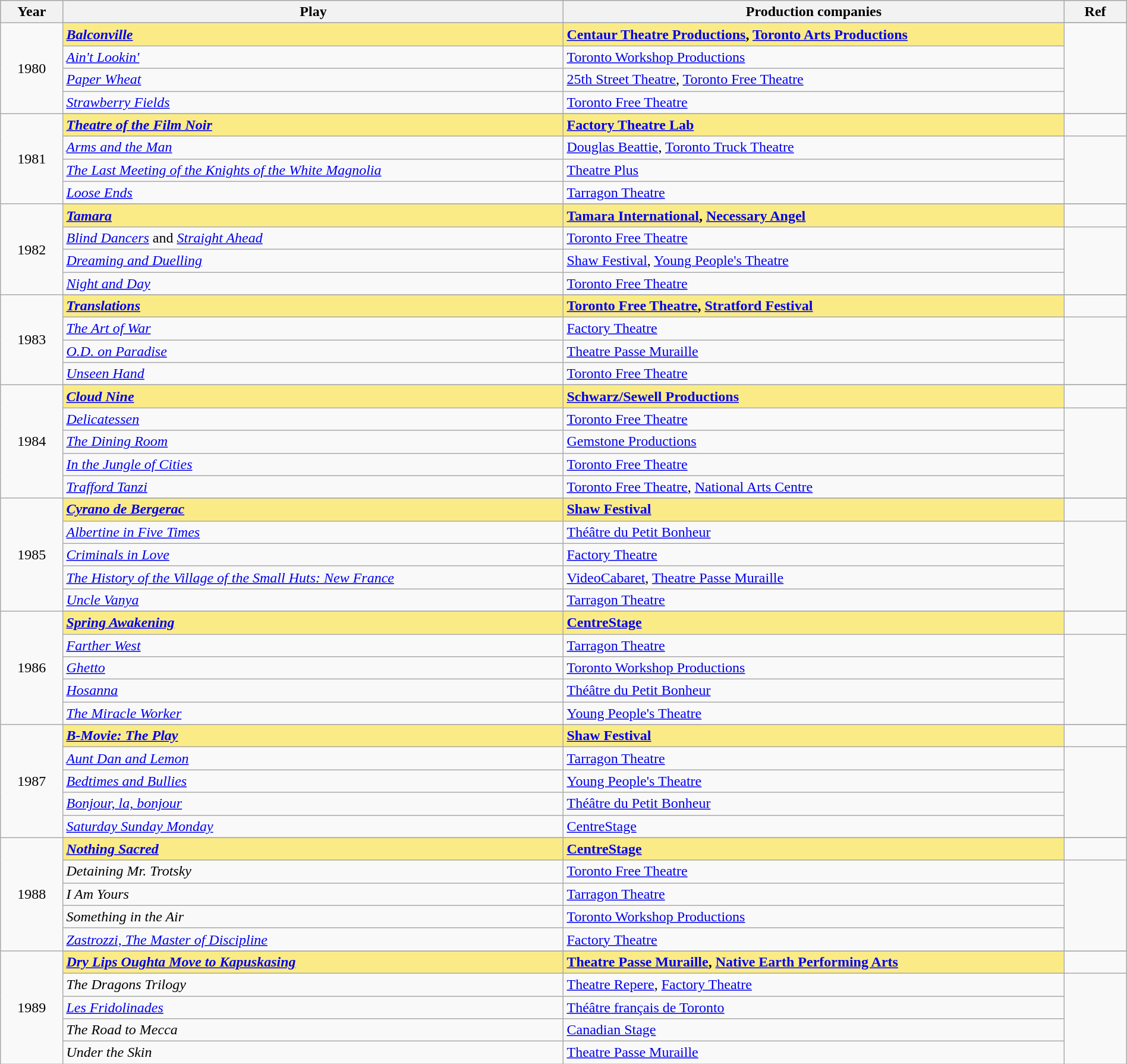<table class="wikitable" style="width:100%;">
<tr style="background:#bebebe;">
<th style="width:5%;">Year</th>
<th style="width:40%;">Play</th>
<th style="width:40%;">Production companies</th>
<th style="width:5%;">Ref</th>
</tr>
<tr>
<td align="center" rowspan=5>1980</td>
</tr>
<tr>
<td style="background:#FAEB86;"><strong><em><a href='#'>Balconville</a></em></strong></td>
<td style="background:#FAEB86;"><strong><a href='#'>Centaur Theatre Productions</a>, <a href='#'>Toronto Arts Productions</a></strong></td>
<td rowspan=4></td>
</tr>
<tr>
<td><em><a href='#'>Ain't Lookin'</a></em></td>
<td><a href='#'>Toronto Workshop Productions</a></td>
</tr>
<tr>
<td><em><a href='#'>Paper Wheat</a></em></td>
<td><a href='#'>25th Street Theatre</a>, <a href='#'>Toronto Free Theatre</a></td>
</tr>
<tr>
<td><em><a href='#'>Strawberry Fields</a></em></td>
<td><a href='#'>Toronto Free Theatre</a></td>
</tr>
<tr>
<td align="center" rowspan=5>1981</td>
</tr>
<tr>
<td style="background:#FAEB86;"><strong><em><a href='#'>Theatre of the Film Noir</a></em></strong></td>
<td style="background:#FAEB86;"><strong><a href='#'>Factory Theatre Lab</a></strong></td>
<td></td>
</tr>
<tr>
<td><em><a href='#'>Arms and the Man</a></em></td>
<td><a href='#'>Douglas Beattie</a>, <a href='#'>Toronto Truck Theatre</a></td>
<td rowspan=3></td>
</tr>
<tr>
<td><em><a href='#'>The Last Meeting of the Knights of the White Magnolia</a></em></td>
<td><a href='#'>Theatre Plus</a></td>
</tr>
<tr>
<td><em><a href='#'>Loose Ends</a></em></td>
<td><a href='#'>Tarragon Theatre</a></td>
</tr>
<tr>
<td align="center" rowspan=5>1982</td>
</tr>
<tr>
<td style="background:#FAEB86;"><strong><em><a href='#'>Tamara</a></em></strong></td>
<td style="background:#FAEB86;"><strong><a href='#'>Tamara International</a>, <a href='#'>Necessary Angel</a></strong></td>
<td></td>
</tr>
<tr>
<td><em><a href='#'>Blind Dancers</a></em> and <em><a href='#'>Straight Ahead</a></em></td>
<td><a href='#'>Toronto Free Theatre</a></td>
<td rowspan=3></td>
</tr>
<tr>
<td><em><a href='#'>Dreaming and Duelling</a></em></td>
<td><a href='#'>Shaw Festival</a>, <a href='#'>Young People's Theatre</a></td>
</tr>
<tr>
<td><em><a href='#'>Night and Day</a></em></td>
<td><a href='#'>Toronto Free Theatre</a></td>
</tr>
<tr>
<td align="center" rowspan=5>1983</td>
</tr>
<tr>
<td style="background:#FAEB86;"><strong><em><a href='#'>Translations</a></em></strong></td>
<td style="background:#FAEB86;"><strong><a href='#'>Toronto Free Theatre</a>, <a href='#'>Stratford Festival</a></strong></td>
<td></td>
</tr>
<tr>
<td><em><a href='#'>The Art of War</a></em></td>
<td><a href='#'>Factory Theatre</a></td>
<td rowspan=3></td>
</tr>
<tr>
<td><em><a href='#'>O.D. on Paradise</a></em></td>
<td><a href='#'>Theatre Passe Muraille</a></td>
</tr>
<tr>
<td><em><a href='#'>Unseen Hand</a></em></td>
<td><a href='#'>Toronto Free Theatre</a></td>
</tr>
<tr>
<td align="center" rowspan=6>1984</td>
</tr>
<tr>
<td style="background:#FAEB86;"><strong><em><a href='#'>Cloud Nine</a></em></strong></td>
<td style="background:#FAEB86;"><strong><a href='#'>Schwarz/Sewell Productions</a></strong></td>
<td></td>
</tr>
<tr>
<td><em><a href='#'>Delicatessen</a></em></td>
<td><a href='#'>Toronto Free Theatre</a></td>
<td rowspan=4></td>
</tr>
<tr>
<td><em><a href='#'>The Dining Room</a></em></td>
<td><a href='#'>Gemstone Productions</a></td>
</tr>
<tr>
<td><em><a href='#'>In the Jungle of Cities</a></em></td>
<td><a href='#'>Toronto Free Theatre</a></td>
</tr>
<tr>
<td><em><a href='#'>Trafford Tanzi</a></em></td>
<td><a href='#'>Toronto Free Theatre</a>, <a href='#'>National Arts Centre</a></td>
</tr>
<tr>
<td align="center" rowspan=6>1985</td>
</tr>
<tr>
<td style="background:#FAEB86;"><strong><em><a href='#'>Cyrano de Bergerac</a></em></strong></td>
<td style="background:#FAEB86;"><strong><a href='#'>Shaw Festival</a></strong></td>
<td></td>
</tr>
<tr>
<td><em><a href='#'>Albertine in Five Times</a></em></td>
<td><a href='#'>Théâtre du Petit Bonheur</a></td>
<td rowspan=4></td>
</tr>
<tr>
<td><em><a href='#'>Criminals in Love</a></em></td>
<td><a href='#'>Factory Theatre</a></td>
</tr>
<tr>
<td><em><a href='#'>The History of the Village of the Small Huts: New France</a></em></td>
<td><a href='#'>VideoCabaret</a>, <a href='#'>Theatre Passe Muraille</a></td>
</tr>
<tr>
<td><em><a href='#'>Uncle Vanya</a></em></td>
<td><a href='#'>Tarragon Theatre</a></td>
</tr>
<tr>
<td align="center" rowspan=6>1986</td>
</tr>
<tr>
<td style="background:#FAEB86;"><strong><em><a href='#'>Spring Awakening</a></em></strong></td>
<td style="background:#FAEB86;"><strong><a href='#'>CentreStage</a></strong></td>
<td></td>
</tr>
<tr>
<td><em><a href='#'>Farther West</a></em></td>
<td><a href='#'>Tarragon Theatre</a></td>
<td rowspan=4></td>
</tr>
<tr>
<td><em><a href='#'>Ghetto</a></em></td>
<td><a href='#'>Toronto Workshop Productions</a></td>
</tr>
<tr>
<td><em><a href='#'>Hosanna</a></em></td>
<td><a href='#'>Théâtre du Petit Bonheur</a></td>
</tr>
<tr>
<td><em><a href='#'>The Miracle Worker</a></em></td>
<td><a href='#'>Young People's Theatre</a></td>
</tr>
<tr>
<td align="center" rowspan=6>1987</td>
</tr>
<tr>
<td style="background:#FAEB86;"><strong><em><a href='#'>B-Movie: The Play</a></em></strong></td>
<td style="background:#FAEB86;"><strong><a href='#'>Shaw Festival</a></strong></td>
<td></td>
</tr>
<tr>
<td><em><a href='#'>Aunt Dan and Lemon</a></em></td>
<td><a href='#'>Tarragon Theatre</a></td>
<td rowspan=4></td>
</tr>
<tr>
<td><em><a href='#'>Bedtimes and Bullies</a></em></td>
<td><a href='#'>Young People's Theatre</a></td>
</tr>
<tr>
<td><em><a href='#'>Bonjour, la, bonjour</a></em></td>
<td><a href='#'>Théâtre du Petit Bonheur</a></td>
</tr>
<tr>
<td><em><a href='#'>Saturday Sunday Monday</a></em></td>
<td><a href='#'>CentreStage</a></td>
</tr>
<tr>
<td align="center" rowspan=6>1988</td>
</tr>
<tr>
<td style="background:#FAEB86;"><strong><em><a href='#'>Nothing Sacred</a></em></strong></td>
<td style="background:#FAEB86;"><strong><a href='#'>CentreStage</a></strong></td>
<td></td>
</tr>
<tr>
<td><em>Detaining Mr. Trotsky</em></td>
<td><a href='#'>Toronto Free Theatre</a></td>
<td rowspan=4></td>
</tr>
<tr>
<td><em>I Am Yours</em></td>
<td><a href='#'>Tarragon Theatre</a></td>
</tr>
<tr>
<td><em>Something in the Air</em></td>
<td><a href='#'>Toronto Workshop Productions</a></td>
</tr>
<tr>
<td><em><a href='#'>Zastrozzi, The Master of Discipline</a></em></td>
<td><a href='#'>Factory Theatre</a></td>
</tr>
<tr>
<td align="center" rowspan=6>1989</td>
</tr>
<tr>
<td style="background:#FAEB86;"><strong><em><a href='#'>Dry Lips Oughta Move to Kapuskasing</a></em></strong></td>
<td style="background:#FAEB86;"><strong><a href='#'>Theatre Passe Muraille</a>, <a href='#'>Native Earth Performing Arts</a></strong></td>
<td></td>
</tr>
<tr>
<td><em>The Dragons Trilogy</em></td>
<td><a href='#'>Theatre Repere</a>, <a href='#'>Factory Theatre</a></td>
<td rowspan=4></td>
</tr>
<tr>
<td><em><a href='#'>Les Fridolinades</a></em></td>
<td><a href='#'>Théâtre français de Toronto</a></td>
</tr>
<tr>
<td><em>The Road to Mecca</em></td>
<td><a href='#'>Canadian Stage</a></td>
</tr>
<tr>
<td><em>Under the Skin</em></td>
<td><a href='#'>Theatre Passe Muraille</a></td>
</tr>
</table>
